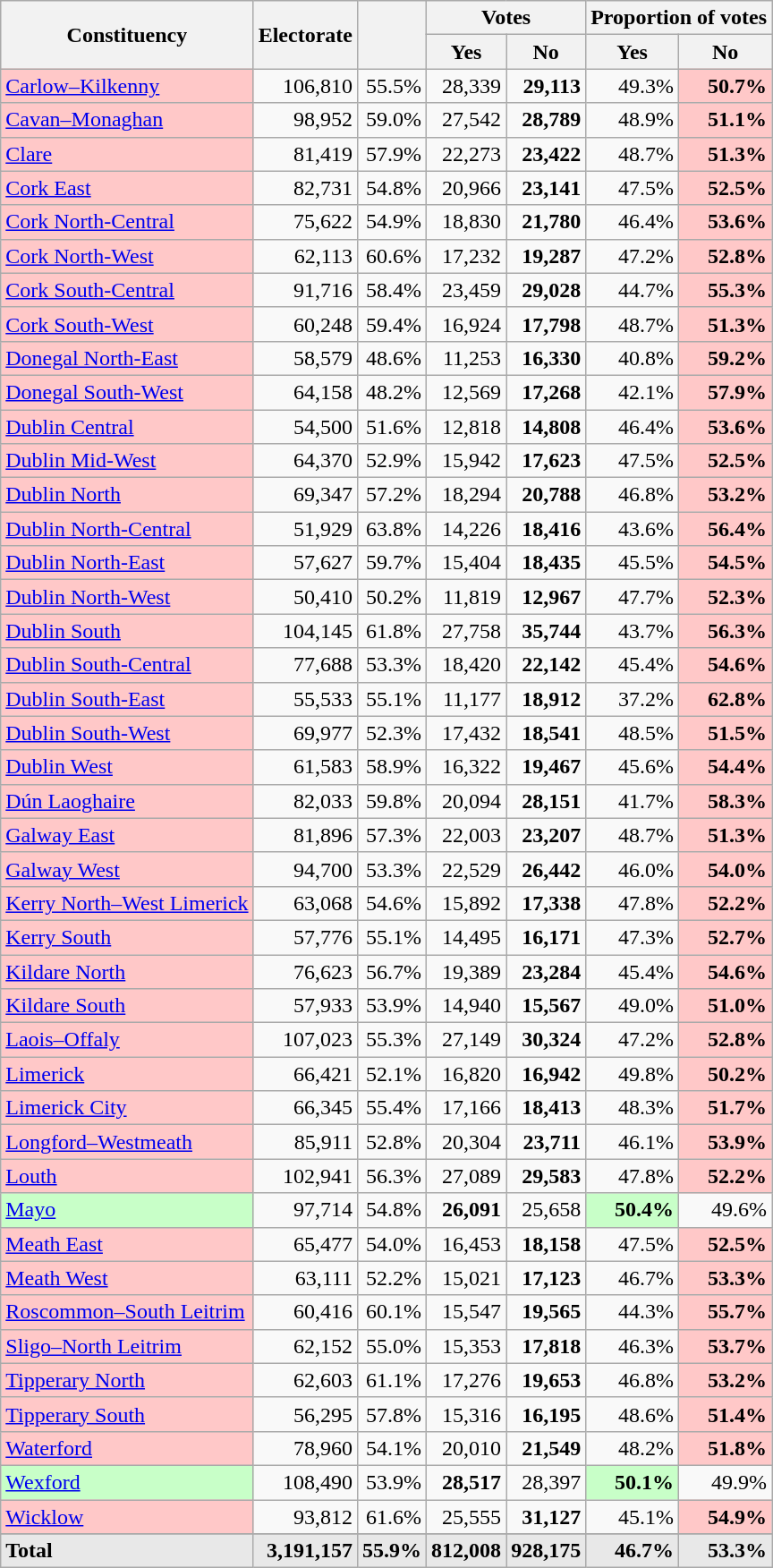<table class="wikitable sortable">
<tr>
<th rowspan=2>Constituency</th>
<th rowspan=2>Electorate</th>
<th rowspan=2></th>
<th colspan=2>Votes</th>
<th colspan=2>Proportion of votes</th>
</tr>
<tr>
<th>Yes</th>
<th>No</th>
<th>Yes</th>
<th>No</th>
</tr>
<tr>
<td style="background:#ffc8c8;"><a href='#'>Carlow–Kilkenny</a></td>
<td style="text-align: right;">106,810</td>
<td style="text-align: right;">55.5%</td>
<td style="text-align: right;">28,339</td>
<td style="text-align: right;"><strong>29,113</strong></td>
<td style="text-align: right;">49.3%</td>
<td style="text-align: right; background:#ffc8c8;"><strong>50.7%</strong></td>
</tr>
<tr>
<td style="background:#ffc8c8;"><a href='#'>Cavan–Monaghan</a></td>
<td style="text-align: right;">98,952</td>
<td style="text-align: right;">59.0%</td>
<td style="text-align: right;">27,542</td>
<td style="text-align: right;"><strong>28,789</strong></td>
<td style="text-align: right;">48.9%</td>
<td style="text-align: right; background:#ffc8c8;"><strong>51.1%</strong></td>
</tr>
<tr>
<td style="background:#ffc8c8;"><a href='#'>Clare</a></td>
<td style="text-align: right;">81,419</td>
<td style="text-align: right;">57.9%</td>
<td style="text-align: right;">22,273</td>
<td style="text-align: right;"><strong>23,422</strong></td>
<td style="text-align: right;">48.7%</td>
<td style="text-align: right; background:#ffc8c8;"><strong>51.3%</strong></td>
</tr>
<tr>
<td style="background:#ffc8c8;"><a href='#'>Cork East</a></td>
<td style="text-align: right;">82,731</td>
<td style="text-align: right;">54.8%</td>
<td style="text-align: right;">20,966</td>
<td style="text-align: right;"><strong>23,141</strong></td>
<td style="text-align: right;">47.5%</td>
<td style="text-align: right; background:#ffc8c8;"><strong>52.5%</strong></td>
</tr>
<tr>
<td style="background:#ffc8c8;"><a href='#'>Cork North-Central</a></td>
<td style="text-align: right;">75,622</td>
<td style="text-align: right;">54.9%</td>
<td style="text-align: right;">18,830</td>
<td style="text-align: right;"><strong>21,780</strong></td>
<td style="text-align: right;">46.4%</td>
<td style="text-align: right; background:#ffc8c8;"><strong>53.6%</strong></td>
</tr>
<tr>
<td style="background:#ffc8c8;"><a href='#'>Cork North-West</a></td>
<td style="text-align: right;">62,113</td>
<td style="text-align: right;">60.6%</td>
<td style="text-align: right;">17,232</td>
<td style="text-align: right;"><strong>19,287</strong></td>
<td style="text-align: right;">47.2%</td>
<td style="text-align: right; background:#ffc8c8;"><strong>52.8%</strong></td>
</tr>
<tr>
<td style="background:#ffc8c8;"><a href='#'>Cork South-Central</a></td>
<td style="text-align: right;">91,716</td>
<td style="text-align: right;">58.4%</td>
<td style="text-align: right;">23,459</td>
<td style="text-align: right;"><strong>29,028</strong></td>
<td style="text-align: right;">44.7%</td>
<td style="text-align: right; background:#ffc8c8;"><strong>55.3%</strong></td>
</tr>
<tr>
<td style="background:#ffc8c8;"><a href='#'>Cork South-West</a></td>
<td style="text-align: right;">60,248</td>
<td style="text-align: right;">59.4%</td>
<td style="text-align: right;">16,924</td>
<td style="text-align: right;"><strong>17,798</strong></td>
<td style="text-align: right;">48.7%</td>
<td style="text-align: right; background:#ffc8c8;"><strong>51.3%</strong></td>
</tr>
<tr>
<td style="background:#ffc8c8;"><a href='#'>Donegal North-East</a></td>
<td style="text-align: right;">58,579</td>
<td style="text-align: right;">48.6%</td>
<td style="text-align: right;">11,253</td>
<td style="text-align: right;"><strong>16,330</strong></td>
<td style="text-align: right;">40.8%</td>
<td style="text-align: right; background:#ffc8c8;"><strong>59.2%</strong></td>
</tr>
<tr>
<td style="background:#ffc8c8;"><a href='#'>Donegal South-West</a></td>
<td style="text-align: right;">64,158</td>
<td style="text-align: right;">48.2%</td>
<td style="text-align: right;">12,569</td>
<td style="text-align: right;"><strong>17,268</strong></td>
<td style="text-align: right;">42.1%</td>
<td style="text-align: right; background:#ffc8c8;"><strong>57.9%</strong></td>
</tr>
<tr>
<td style="background:#ffc8c8;"><a href='#'>Dublin Central</a></td>
<td style="text-align: right;">54,500</td>
<td style="text-align: right;">51.6%</td>
<td style="text-align: right;">12,818</td>
<td style="text-align: right;"><strong>14,808</strong></td>
<td style="text-align: right;">46.4%</td>
<td style="text-align: right; background:#ffc8c8;"><strong>53.6%</strong></td>
</tr>
<tr>
<td style="background:#ffc8c8;"><a href='#'>Dublin Mid-West</a></td>
<td style="text-align: right;">64,370</td>
<td style="text-align: right;">52.9%</td>
<td style="text-align: right;">15,942</td>
<td style="text-align: right;"><strong>17,623</strong></td>
<td style="text-align: right;">47.5%</td>
<td style="text-align: right; background:#ffc8c8;"><strong>52.5%</strong></td>
</tr>
<tr>
<td style="background:#ffc8c8;"><a href='#'>Dublin North</a></td>
<td style="text-align: right;">69,347</td>
<td style="text-align: right;">57.2%</td>
<td style="text-align: right;">18,294</td>
<td style="text-align: right;"><strong>20,788</strong></td>
<td style="text-align: right;">46.8%</td>
<td style="text-align: right; background:#ffc8c8;"><strong>53.2%</strong></td>
</tr>
<tr>
<td style="background:#ffc8c8;"><a href='#'>Dublin North-Central</a></td>
<td style="text-align: right;">51,929</td>
<td style="text-align: right;">63.8%</td>
<td style="text-align: right;">14,226</td>
<td style="text-align: right;"><strong>18,416</strong></td>
<td style="text-align: right;">43.6%</td>
<td style="text-align: right; background:#ffc8c8;"><strong>56.4%</strong></td>
</tr>
<tr>
<td style="background:#ffc8c8;"><a href='#'>Dublin North-East</a></td>
<td style="text-align: right;">57,627</td>
<td style="text-align: right;">59.7%</td>
<td style="text-align: right;">15,404</td>
<td style="text-align: right;"><strong>18,435</strong></td>
<td style="text-align: right;">45.5%</td>
<td style="text-align: right; background:#ffc8c8;"><strong>54.5%</strong></td>
</tr>
<tr>
<td style="background:#ffc8c8;"><a href='#'>Dublin North-West</a></td>
<td style="text-align: right;">50,410</td>
<td style="text-align: right;">50.2%</td>
<td style="text-align: right;">11,819</td>
<td style="text-align: right;"><strong>12,967</strong></td>
<td style="text-align: right;">47.7%</td>
<td style="text-align: right; background:#ffc8c8;"><strong>52.3%</strong></td>
</tr>
<tr>
<td style="background:#ffc8c8;"><a href='#'>Dublin South</a></td>
<td style="text-align: right;">104,145</td>
<td style="text-align: right;">61.8%</td>
<td style="text-align: right;">27,758</td>
<td style="text-align: right;"><strong>35,744</strong></td>
<td style="text-align: right;">43.7%</td>
<td style="text-align: right; background:#ffc8c8;"><strong>56.3%</strong></td>
</tr>
<tr>
<td style="background:#ffc8c8;"><a href='#'>Dublin South-Central</a></td>
<td style="text-align: right;">77,688</td>
<td style="text-align: right;">53.3%</td>
<td style="text-align: right;">18,420</td>
<td style="text-align: right;"><strong>22,142</strong></td>
<td style="text-align: right;">45.4%</td>
<td style="text-align: right; background:#ffc8c8;"><strong>54.6%</strong></td>
</tr>
<tr>
<td style="background:#ffc8c8;"><a href='#'>Dublin South-East</a></td>
<td style="text-align: right;">55,533</td>
<td style="text-align: right;">55.1%</td>
<td style="text-align: right;">11,177</td>
<td style="text-align: right;"><strong>18,912</strong></td>
<td style="text-align: right;">37.2%</td>
<td style="text-align: right; background:#ffc8c8;"><strong>62.8%</strong></td>
</tr>
<tr>
<td style="background:#ffc8c8;"><a href='#'>Dublin South-West</a></td>
<td style="text-align: right;">69,977</td>
<td style="text-align: right;">52.3%</td>
<td style="text-align: right;">17,432</td>
<td style="text-align: right;"><strong>18,541</strong></td>
<td style="text-align: right;">48.5%</td>
<td style="text-align: right; background:#ffc8c8;"><strong>51.5%</strong></td>
</tr>
<tr>
<td style="background:#ffc8c8;"><a href='#'>Dublin West</a></td>
<td style="text-align: right;">61,583</td>
<td style="text-align: right;">58.9%</td>
<td style="text-align: right;">16,322</td>
<td style="text-align: right;"><strong>19,467</strong></td>
<td style="text-align: right;">45.6%</td>
<td style="text-align: right; background:#ffc8c8;"><strong>54.4%</strong></td>
</tr>
<tr>
<td style="background:#ffc8c8;"><a href='#'>Dún Laoghaire</a></td>
<td style="text-align: right;">82,033</td>
<td style="text-align: right;">59.8%</td>
<td style="text-align: right;">20,094</td>
<td style="text-align: right;"><strong>28,151</strong></td>
<td style="text-align: right;">41.7%</td>
<td style="text-align: right; background:#ffc8c8;"><strong>58.3%</strong></td>
</tr>
<tr>
<td style="background:#ffc8c8;"><a href='#'>Galway East</a></td>
<td style="text-align: right;">81,896</td>
<td style="text-align: right;">57.3%</td>
<td style="text-align: right;">22,003</td>
<td style="text-align: right;"><strong>23,207</strong></td>
<td style="text-align: right;">48.7%</td>
<td style="text-align: right; background:#ffc8c8;"><strong>51.3%</strong></td>
</tr>
<tr>
<td style="background:#ffc8c8;"><a href='#'>Galway West</a></td>
<td style="text-align: right;">94,700</td>
<td style="text-align: right;">53.3%</td>
<td style="text-align: right;">22,529</td>
<td style="text-align: right;"><strong>26,442</strong></td>
<td style="text-align: right;">46.0%</td>
<td style="text-align: right; background:#ffc8c8;"><strong>54.0%</strong></td>
</tr>
<tr>
<td style="background:#ffc8c8;"><a href='#'>Kerry North–West Limerick</a></td>
<td style="text-align: right;">63,068</td>
<td style="text-align: right;">54.6%</td>
<td style="text-align: right;">15,892</td>
<td style="text-align: right;"><strong>17,338</strong></td>
<td style="text-align: right;">47.8%</td>
<td style="text-align: right; background:#ffc8c8;"><strong>52.2%</strong></td>
</tr>
<tr>
<td style="background:#ffc8c8;"><a href='#'>Kerry South</a></td>
<td style="text-align: right;">57,776</td>
<td style="text-align: right;">55.1%</td>
<td style="text-align: right;">14,495</td>
<td style="text-align: right;"><strong>16,171</strong></td>
<td style="text-align: right;">47.3%</td>
<td style="text-align: right; background:#ffc8c8;"><strong>52.7%</strong></td>
</tr>
<tr>
<td style="background:#ffc8c8;"><a href='#'>Kildare North</a></td>
<td style="text-align: right;">76,623</td>
<td style="text-align: right;">56.7%</td>
<td style="text-align: right;">19,389</td>
<td style="text-align: right;"><strong>23,284</strong></td>
<td style="text-align: right;">45.4%</td>
<td style="text-align: right; background:#ffc8c8;"><strong>54.6%</strong></td>
</tr>
<tr>
<td style="background:#ffc8c8;"><a href='#'>Kildare South</a></td>
<td style="text-align: right;">57,933</td>
<td style="text-align: right;">53.9%</td>
<td style="text-align: right;">14,940</td>
<td style="text-align: right;"><strong>15,567</strong></td>
<td style="text-align: right;">49.0%</td>
<td style="text-align: right; background:#ffc8c8;"><strong>51.0%</strong></td>
</tr>
<tr>
<td style="background:#ffc8c8;"><a href='#'>Laois–Offaly</a></td>
<td style="text-align: right;">107,023</td>
<td style="text-align: right;">55.3%</td>
<td style="text-align: right;">27,149</td>
<td style="text-align: right;"><strong>30,324</strong></td>
<td style="text-align: right;">47.2%</td>
<td style="text-align: right; background:#ffc8c8;"><strong>52.8%</strong></td>
</tr>
<tr>
<td style="background:#ffc8c8;"><a href='#'>Limerick</a></td>
<td style="text-align: right;">66,421</td>
<td style="text-align: right;">52.1%</td>
<td style="text-align: right;">16,820</td>
<td style="text-align: right;"><strong>16,942</strong></td>
<td style="text-align: right;">49.8%</td>
<td style="text-align: right; background:#ffc8c8;"><strong>50.2%</strong></td>
</tr>
<tr>
<td style="background:#ffc8c8;"><a href='#'>Limerick City</a></td>
<td style="text-align: right;">66,345</td>
<td style="text-align: right;">55.4%</td>
<td style="text-align: right;">17,166</td>
<td style="text-align: right;"><strong>18,413</strong></td>
<td style="text-align: right;">48.3%</td>
<td style="text-align: right; background:#ffc8c8;"><strong>51.7%</strong></td>
</tr>
<tr>
<td style="background:#ffc8c8;"><a href='#'>Longford–Westmeath</a></td>
<td style="text-align: right;">85,911</td>
<td style="text-align: right;">52.8%</td>
<td style="text-align: right;">20,304</td>
<td style="text-align: right;"><strong>23,711</strong></td>
<td style="text-align: right;">46.1%</td>
<td style="text-align: right; background:#ffc8c8;"><strong>53.9%</strong></td>
</tr>
<tr>
<td style="background:#ffc8c8;"><a href='#'>Louth</a></td>
<td style="text-align: right;">102,941</td>
<td style="text-align: right;">56.3%</td>
<td style="text-align: right;">27,089</td>
<td style="text-align: right;"><strong>29,583</strong></td>
<td style="text-align: right;">47.8%</td>
<td style="text-align: right; background:#ffc8c8;"><strong>52.2%</strong></td>
</tr>
<tr>
<td style="background:#c8ffc8;"><a href='#'>Mayo</a></td>
<td style="text-align: right;">97,714</td>
<td style="text-align: right;">54.8%</td>
<td style="text-align: right;"><strong>26,091</strong></td>
<td style="text-align: right;">25,658</td>
<td style="text-align: right; background:#c8ffc8;"><strong>50.4%</strong></td>
<td style="text-align: right;">49.6%</td>
</tr>
<tr>
<td style="background:#ffc8c8;"><a href='#'>Meath East</a></td>
<td style="text-align: right;">65,477</td>
<td style="text-align: right;">54.0%</td>
<td style="text-align: right;">16,453</td>
<td style="text-align: right;"><strong>18,158</strong></td>
<td style="text-align: right;">47.5%</td>
<td style="text-align: right; background:#ffc8c8;"><strong>52.5%</strong></td>
</tr>
<tr>
<td style="background:#ffc8c8;"><a href='#'>Meath West</a></td>
<td style="text-align: right;">63,111</td>
<td style="text-align: right;">52.2%</td>
<td style="text-align: right;">15,021</td>
<td style="text-align: right;"><strong>17,123</strong></td>
<td style="text-align: right;">46.7%</td>
<td style="text-align: right; background:#ffc8c8;"><strong>53.3%</strong></td>
</tr>
<tr>
<td style="background:#ffc8c8;"><a href='#'>Roscommon–South Leitrim</a></td>
<td style="text-align: right;">60,416</td>
<td style="text-align: right;">60.1%</td>
<td style="text-align: right;">15,547</td>
<td style="text-align: right;"><strong>19,565</strong></td>
<td style="text-align: right;">44.3%</td>
<td style="text-align: right; background:#ffc8c8;"><strong>55.7%</strong></td>
</tr>
<tr>
<td style="background:#ffc8c8;"><a href='#'>Sligo–North Leitrim</a></td>
<td style="text-align: right;">62,152</td>
<td style="text-align: right;">55.0%</td>
<td style="text-align: right;">15,353</td>
<td style="text-align: right;"><strong>17,818</strong></td>
<td style="text-align: right;">46.3%</td>
<td style="text-align: right; background:#ffc8c8;"><strong>53.7%</strong></td>
</tr>
<tr>
<td style="background:#ffc8c8;"><a href='#'>Tipperary North</a></td>
<td style="text-align: right;">62,603</td>
<td style="text-align: right;">61.1%</td>
<td style="text-align: right;">17,276</td>
<td style="text-align: right;"><strong>19,653</strong></td>
<td style="text-align: right;">46.8%</td>
<td style="text-align: right; background:#ffc8c8;"><strong>53.2%</strong></td>
</tr>
<tr>
<td style="background:#ffc8c8;"><a href='#'>Tipperary South</a></td>
<td style="text-align: right;">56,295</td>
<td style="text-align: right;">57.8%</td>
<td style="text-align: right;">15,316</td>
<td style="text-align: right;"><strong>16,195</strong></td>
<td style="text-align: right;">48.6%</td>
<td style="text-align: right; background:#ffc8c8;"><strong>51.4%</strong></td>
</tr>
<tr>
<td style="background:#ffc8c8;"><a href='#'>Waterford</a></td>
<td style="text-align: right;">78,960</td>
<td style="text-align: right;">54.1%</td>
<td style="text-align: right;">20,010</td>
<td style="text-align: right;"><strong>21,549</strong></td>
<td style="text-align: right;">48.2%</td>
<td style="text-align: right; background:#ffc8c8;"><strong>51.8%</strong></td>
</tr>
<tr>
<td style="background:#c8ffc8;"><a href='#'>Wexford</a></td>
<td style="text-align: right;">108,490</td>
<td style="text-align: right;">53.9%</td>
<td style="text-align: right;"><strong>28,517</strong></td>
<td style="text-align: right;">28,397</td>
<td style="text-align: right; background:#c8ffc8;"><strong>50.1%</strong></td>
<td style="text-align: right;">49.9%</td>
</tr>
<tr>
<td style="background:#ffc8c8;"><a href='#'>Wicklow</a></td>
<td style="text-align: right;">93,812</td>
<td style="text-align: right;">61.6%</td>
<td style="text-align: right;">25,555</td>
<td style="text-align: right;"><strong>31,127</strong></td>
<td style="text-align: right;">45.1%</td>
<td style="text-align: right; background:#ffc8c8;"><strong>54.9%</strong></td>
</tr>
<tr>
</tr>
<tr class="sortbottom" style="font-weight:bold; background:rgb(232,232,232);">
<td>Total</td>
<td style="text-align: right;">3,191,157</td>
<td style="text-align: right;">55.9%</td>
<td style="text-align: right;">812,008</td>
<td style="text-align: right;">928,175</td>
<td style="text-align: right;">46.7%</td>
<td style="text-align: right;">53.3%</td>
</tr>
</table>
